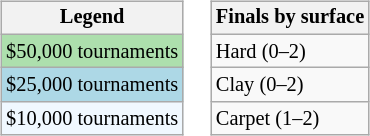<table>
<tr valign=top>
<td><br><table class=wikitable style="font-size:85%">
<tr>
<th>Legend</th>
</tr>
<tr style="background:#addfad;">
<td>$50,000 tournaments</td>
</tr>
<tr style="background:lightblue;">
<td>$25,000 tournaments</td>
</tr>
<tr style="background:#f0f8ff;">
<td>$10,000 tournaments</td>
</tr>
</table>
</td>
<td><br><table class=wikitable style="font-size:85%">
<tr>
<th>Finals by surface</th>
</tr>
<tr>
<td>Hard (0–2)</td>
</tr>
<tr>
<td>Clay (0–2)</td>
</tr>
<tr>
<td>Carpet (1–2)</td>
</tr>
</table>
</td>
</tr>
</table>
